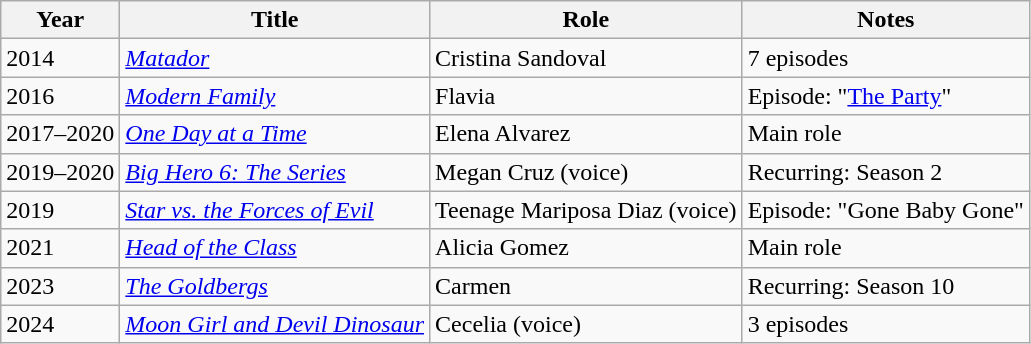<table class="wikitable sortable">
<tr>
<th>Year</th>
<th>Title</th>
<th>Role</th>
<th class="unsortable">Notes</th>
</tr>
<tr>
<td>2014</td>
<td><em><a href='#'>Matador</a></em></td>
<td>Cristina Sandoval</td>
<td>7 episodes</td>
</tr>
<tr>
<td>2016</td>
<td><em><a href='#'>Modern Family</a></em></td>
<td>Flavia</td>
<td>Episode: "<a href='#'>The Party</a>"</td>
</tr>
<tr>
<td>2017–2020</td>
<td><em><a href='#'>One Day at a Time</a></em></td>
<td>Elena Alvarez</td>
<td>Main role</td>
</tr>
<tr>
<td>2019–2020</td>
<td><em><a href='#'>Big Hero 6: The Series</a></em></td>
<td>Megan Cruz (voice)</td>
<td>Recurring: Season 2</td>
</tr>
<tr>
<td>2019</td>
<td><em><a href='#'>Star vs. the Forces of Evil</a></em></td>
<td>Teenage Mariposa Diaz (voice)</td>
<td>Episode: "Gone Baby Gone"</td>
</tr>
<tr>
<td>2021</td>
<td><em><a href='#'>Head of the Class</a></em></td>
<td>Alicia Gomez</td>
<td>Main role</td>
</tr>
<tr>
<td>2023</td>
<td><em><a href='#'>The Goldbergs</a></em></td>
<td>Carmen</td>
<td>Recurring: Season 10</td>
</tr>
<tr>
<td>2024</td>
<td><em><a href='#'>Moon Girl and Devil Dinosaur</a></em></td>
<td>Cecelia (voice)</td>
<td>3 episodes</td>
</tr>
</table>
